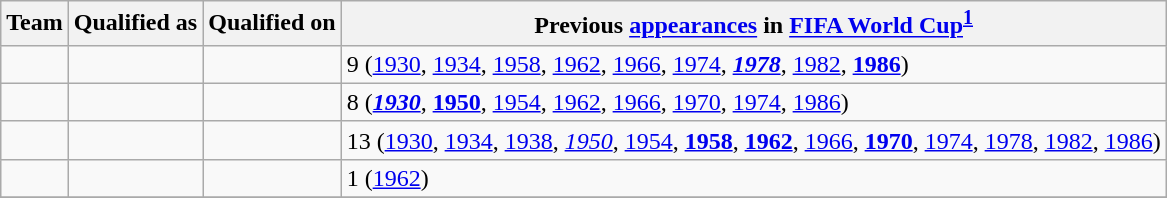<table class="wikitable sortable">
<tr>
<th>Team</th>
<th>Qualified as</th>
<th>Qualified on</th>
<th data-sort-type="number">Previous <a href='#'>appearances</a> in <a href='#'>FIFA World Cup</a><sup><strong><a href='#'>1</a></strong></sup></th>
</tr>
<tr>
<td></td>
<td></td>
<td></td>
<td>9 (<a href='#'>1930</a>, <a href='#'>1934</a>, <a href='#'>1958</a>, <a href='#'>1962</a>, <a href='#'>1966</a>, <a href='#'>1974</a>, <strong><em><a href='#'>1978</a></em></strong>, <a href='#'>1982</a>, <strong><a href='#'>1986</a></strong>)</td>
</tr>
<tr>
<td></td>
<td></td>
<td></td>
<td>8 (<strong><em><a href='#'>1930</a></em></strong>, <a href='#'><strong>1950</strong></a>, <a href='#'>1954</a>, <a href='#'>1962</a>, <a href='#'>1966</a>, <a href='#'>1970</a>, <a href='#'>1974</a>, <a href='#'>1986</a>)</td>
</tr>
<tr>
<td></td>
<td></td>
<td></td>
<td>13 (<a href='#'>1930</a>, <a href='#'>1934</a>, <a href='#'>1938</a>, <em><a href='#'>1950</a></em>, <a href='#'>1954</a>, <strong><a href='#'>1958</a></strong>, <strong><a href='#'>1962</a></strong>, <a href='#'>1966</a>, <strong><a href='#'>1970</a></strong>, <a href='#'>1974</a>, <a href='#'>1978</a>, <a href='#'>1982</a>, <a href='#'>1986</a>)</td>
</tr>
<tr>
<td></td>
<td></td>
<td></td>
<td>1 (<a href='#'>1962</a>)</td>
</tr>
<tr>
</tr>
</table>
